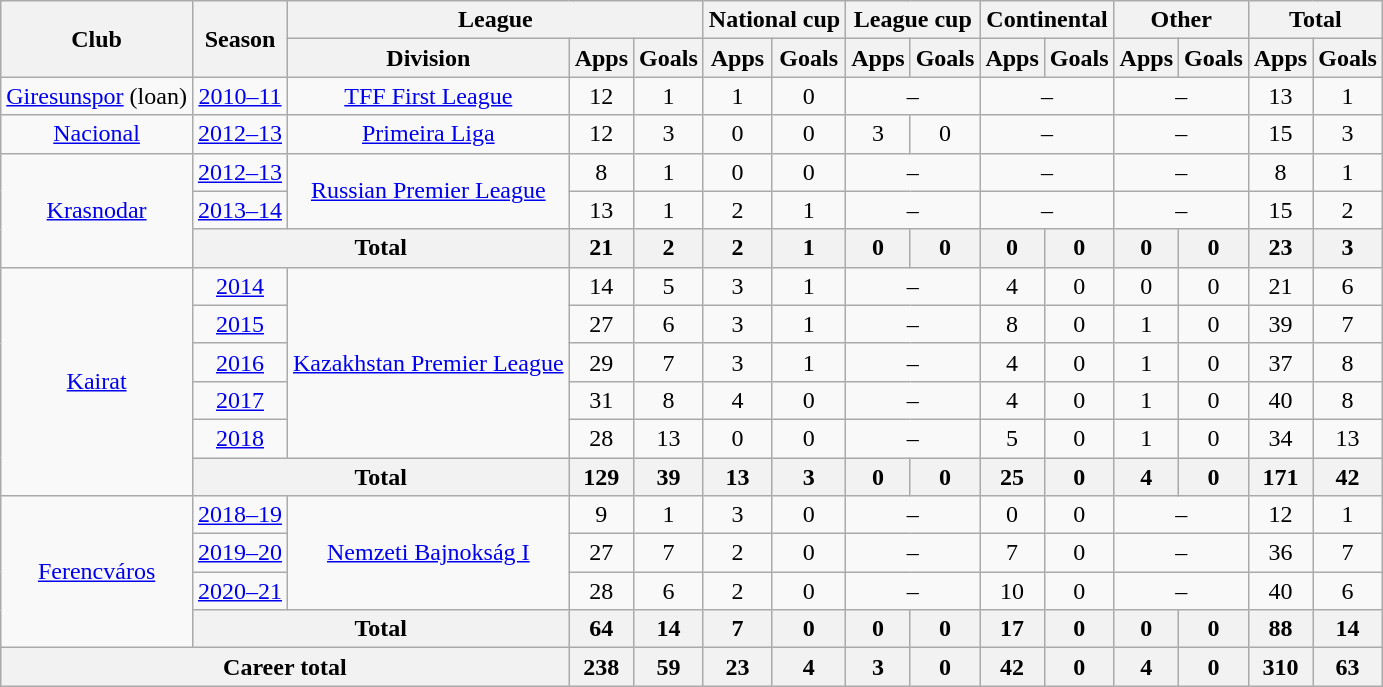<table class="wikitable" style="text-align:center">
<tr>
<th rowspan="2">Club</th>
<th rowspan="2">Season</th>
<th colspan="3">League</th>
<th colspan="2">National cup</th>
<th colspan="2">League cup</th>
<th colspan="2">Continental</th>
<th colspan="2">Other</th>
<th colspan="2">Total</th>
</tr>
<tr>
<th>Division</th>
<th>Apps</th>
<th>Goals</th>
<th>Apps</th>
<th>Goals</th>
<th>Apps</th>
<th>Goals</th>
<th>Apps</th>
<th>Goals</th>
<th>Apps</th>
<th>Goals</th>
<th>Apps</th>
<th>Goals</th>
</tr>
<tr>
<td><a href='#'>Giresunspor</a> (loan)</td>
<td><a href='#'>2010–11</a></td>
<td><a href='#'>TFF First League</a></td>
<td>12</td>
<td>1</td>
<td>1</td>
<td>0</td>
<td colspan="2">–</td>
<td colspan="2">–</td>
<td colspan="2">–</td>
<td>13</td>
<td>1</td>
</tr>
<tr>
<td><a href='#'>Nacional</a></td>
<td><a href='#'>2012–13</a></td>
<td><a href='#'>Primeira Liga</a></td>
<td>12</td>
<td>3</td>
<td>0</td>
<td>0</td>
<td>3</td>
<td>0</td>
<td colspan="2">–</td>
<td colspan="2">–</td>
<td>15</td>
<td>3</td>
</tr>
<tr>
<td rowspan="3"><a href='#'>Krasnodar</a></td>
<td><a href='#'>2012–13</a></td>
<td rowspan="2"><a href='#'>Russian Premier League</a></td>
<td>8</td>
<td>1</td>
<td>0</td>
<td>0</td>
<td colspan="2">–</td>
<td colspan="2">–</td>
<td colspan="2">–</td>
<td>8</td>
<td>1</td>
</tr>
<tr>
<td><a href='#'>2013–14</a></td>
<td>13</td>
<td>1</td>
<td>2</td>
<td>1</td>
<td colspan="2">–</td>
<td colspan="2">–</td>
<td colspan="2">–</td>
<td>15</td>
<td>2</td>
</tr>
<tr>
<th colspan="2">Total</th>
<th>21</th>
<th>2</th>
<th>2</th>
<th>1</th>
<th>0</th>
<th>0</th>
<th>0</th>
<th>0</th>
<th>0</th>
<th>0</th>
<th>23</th>
<th>3</th>
</tr>
<tr>
<td rowspan="6"><a href='#'>Kairat</a></td>
<td><a href='#'>2014</a></td>
<td rowspan="5"><a href='#'>Kazakhstan Premier League</a></td>
<td>14</td>
<td>5</td>
<td>3</td>
<td>1</td>
<td colspan="2">–</td>
<td>4</td>
<td>0</td>
<td>0</td>
<td>0</td>
<td>21</td>
<td>6</td>
</tr>
<tr>
<td><a href='#'>2015</a></td>
<td>27</td>
<td>6</td>
<td>3</td>
<td>1</td>
<td colspan="2">–</td>
<td>8</td>
<td>0</td>
<td>1</td>
<td>0</td>
<td>39</td>
<td>7</td>
</tr>
<tr>
<td><a href='#'>2016</a></td>
<td>29</td>
<td>7</td>
<td>3</td>
<td>1</td>
<td colspan="2">–</td>
<td>4</td>
<td>0</td>
<td>1</td>
<td>0</td>
<td>37</td>
<td>8</td>
</tr>
<tr>
<td><a href='#'>2017</a></td>
<td>31</td>
<td>8</td>
<td>4</td>
<td>0</td>
<td colspan="2">–</td>
<td>4</td>
<td>0</td>
<td>1</td>
<td>0</td>
<td>40</td>
<td>8</td>
</tr>
<tr>
<td><a href='#'>2018</a></td>
<td>28</td>
<td>13</td>
<td>0</td>
<td>0</td>
<td colspan="2">–</td>
<td>5</td>
<td>0</td>
<td>1</td>
<td>0</td>
<td>34</td>
<td>13</td>
</tr>
<tr>
<th colspan="2">Total</th>
<th>129</th>
<th>39</th>
<th>13</th>
<th>3</th>
<th>0</th>
<th>0</th>
<th>25</th>
<th>0</th>
<th>4</th>
<th>0</th>
<th>171</th>
<th>42</th>
</tr>
<tr>
<td rowspan="4"><a href='#'>Ferencváros</a></td>
<td><a href='#'>2018–19</a></td>
<td rowspan="3"><a href='#'>Nemzeti Bajnokság I</a></td>
<td>9</td>
<td>1</td>
<td>3</td>
<td>0</td>
<td colspan="2">–</td>
<td>0</td>
<td>0</td>
<td colspan="2">–</td>
<td>12</td>
<td>1</td>
</tr>
<tr>
<td><a href='#'>2019–20</a></td>
<td>27</td>
<td>7</td>
<td>2</td>
<td>0</td>
<td colspan="2">–</td>
<td>7</td>
<td>0</td>
<td colspan="2">–</td>
<td>36</td>
<td>7</td>
</tr>
<tr>
<td><a href='#'>2020–21</a></td>
<td>28</td>
<td>6</td>
<td>2</td>
<td>0</td>
<td colspan="2">–</td>
<td>10</td>
<td>0</td>
<td colspan="2">–</td>
<td>40</td>
<td>6</td>
</tr>
<tr>
<th colspan="2">Total</th>
<th>64</th>
<th>14</th>
<th>7</th>
<th>0</th>
<th>0</th>
<th>0</th>
<th>17</th>
<th>0</th>
<th>0</th>
<th>0</th>
<th>88</th>
<th>14</th>
</tr>
<tr>
<th colspan="3">Career total</th>
<th>238</th>
<th>59</th>
<th>23</th>
<th>4</th>
<th>3</th>
<th>0</th>
<th>42</th>
<th>0</th>
<th>4</th>
<th>0</th>
<th>310</th>
<th>63</th>
</tr>
</table>
